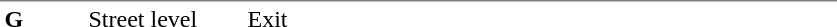<table table border=0 cellspacing=0 cellpadding=3>
<tr>
<td style="border-top:solid 1px gray;" width=50 valign=top><strong>G</strong></td>
<td style="border-top:solid 1px gray;" width=100 valign=top>Street level</td>
<td style="border-top:solid 1px gray;" width=390 valign=top>Exit</td>
</tr>
</table>
